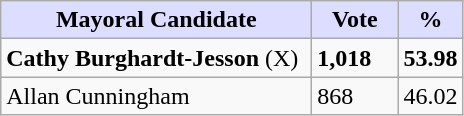<table class="wikitable">
<tr>
<th style="background:#ddf; width:200px;">Mayoral Candidate</th>
<th style="background:#ddf; width:50px;">Vote</th>
<th style="background:#ddf; width:30px;">%</th>
</tr>
<tr>
<td><strong>Cathy Burghardt-Jesson</strong> (X)</td>
<td><strong>1,018</strong></td>
<td><strong>53.98</strong></td>
</tr>
<tr>
<td>Allan Cunningham</td>
<td>868</td>
<td>46.02</td>
</tr>
</table>
